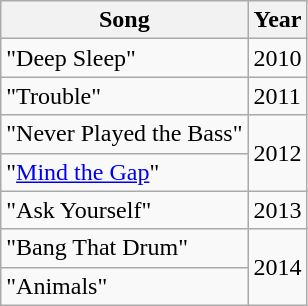<table class="wikitable" border="1">
<tr>
<th scope="col">Song</th>
<th scope="col">Year</th>
</tr>
<tr>
<td scope="row">"Deep Sleep"</td>
<td>2010</td>
</tr>
<tr>
<td>"Trouble"</td>
<td>2011</td>
</tr>
<tr>
<td>"Never Played the Bass"</td>
<td rowspan=2>2012</td>
</tr>
<tr>
<td>"<a href='#'>Mind the Gap</a>"</td>
</tr>
<tr>
<td>"Ask Yourself"</td>
<td>2013</td>
</tr>
<tr>
<td>"Bang That Drum"</td>
<td rowspan="2">2014</td>
</tr>
<tr>
<td>"Animals"</td>
</tr>
</table>
